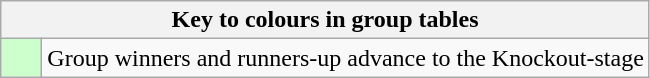<table class="wikitable" style="text-align: center;">
<tr>
<th colspan=2>Key to colours in group tables</th>
</tr>
<tr>
<td bgcolor=#ccffcc style="width: 20px;"></td>
<td align=left>Group winners and runners-up advance to the Knockout-stage</td>
</tr>
</table>
